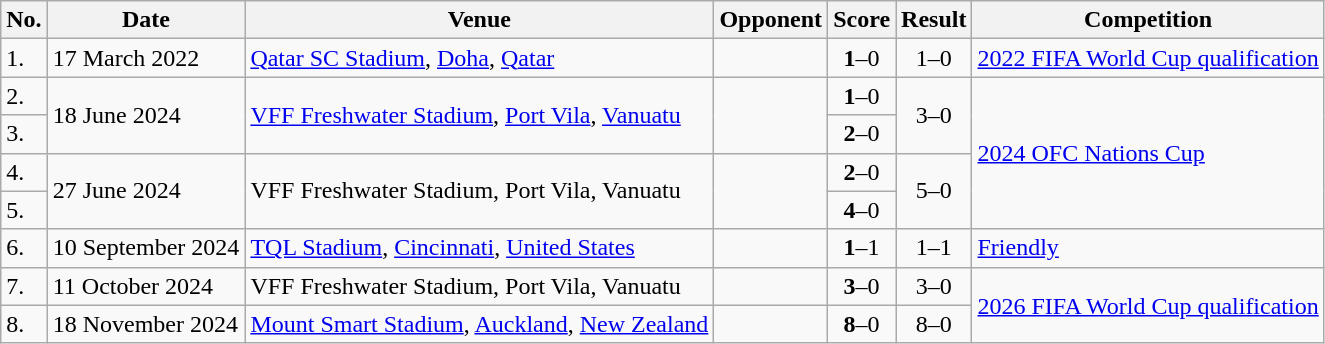<table class="wikitable" style="font-size:100%;">
<tr>
<th>No.</th>
<th>Date</th>
<th>Venue</th>
<th>Opponent</th>
<th>Score</th>
<th>Result</th>
<th>Competition</th>
</tr>
<tr>
<td>1.</td>
<td>17 March 2022</td>
<td><a href='#'>Qatar SC Stadium</a>, <a href='#'>Doha</a>, <a href='#'>Qatar</a></td>
<td></td>
<td align=center><strong>1</strong>–0</td>
<td align=center>1–0</td>
<td><a href='#'>2022 FIFA World Cup qualification</a></td>
</tr>
<tr>
<td>2.</td>
<td rowspan=2>18 June 2024</td>
<td rowspan=2><a href='#'>VFF Freshwater Stadium</a>, <a href='#'>Port Vila</a>, <a href='#'>Vanuatu</a></td>
<td rowspan=2></td>
<td align=center><strong>1</strong>–0</td>
<td rowspan=2 align=center>3–0</td>
<td rowspan=4><a href='#'>2024 OFC Nations Cup</a></td>
</tr>
<tr>
<td>3.</td>
<td align=center><strong>2</strong>–0</td>
</tr>
<tr>
<td>4.</td>
<td rowspan=2>27 June 2024</td>
<td rowspan=2>VFF Freshwater Stadium, Port Vila, Vanuatu</td>
<td rowspan=2></td>
<td align=center><strong>2</strong>–0</td>
<td rowspan=2 align=center>5–0</td>
</tr>
<tr>
<td>5.</td>
<td align=center><strong>4</strong>–0</td>
</tr>
<tr>
<td>6.</td>
<td>10 September 2024</td>
<td><a href='#'>TQL Stadium</a>, <a href='#'>Cincinnati</a>, <a href='#'>United States</a></td>
<td></td>
<td align=center><strong>1</strong>–1</td>
<td align=center>1–1</td>
<td><a href='#'>Friendly</a></td>
</tr>
<tr>
<td>7.</td>
<td>11 October 2024</td>
<td>VFF Freshwater Stadium, Port Vila, Vanuatu</td>
<td></td>
<td align=center><strong>3</strong>–0</td>
<td align=center>3–0</td>
<td rowspan=2><a href='#'>2026 FIFA World Cup qualification</a></td>
</tr>
<tr>
<td>8.</td>
<td>18 November 2024</td>
<td><a href='#'>Mount Smart Stadium</a>, <a href='#'>Auckland</a>, <a href='#'>New Zealand</a></td>
<td></td>
<td align=center><strong>8</strong>–0</td>
<td align=center>8–0</td>
</tr>
</table>
